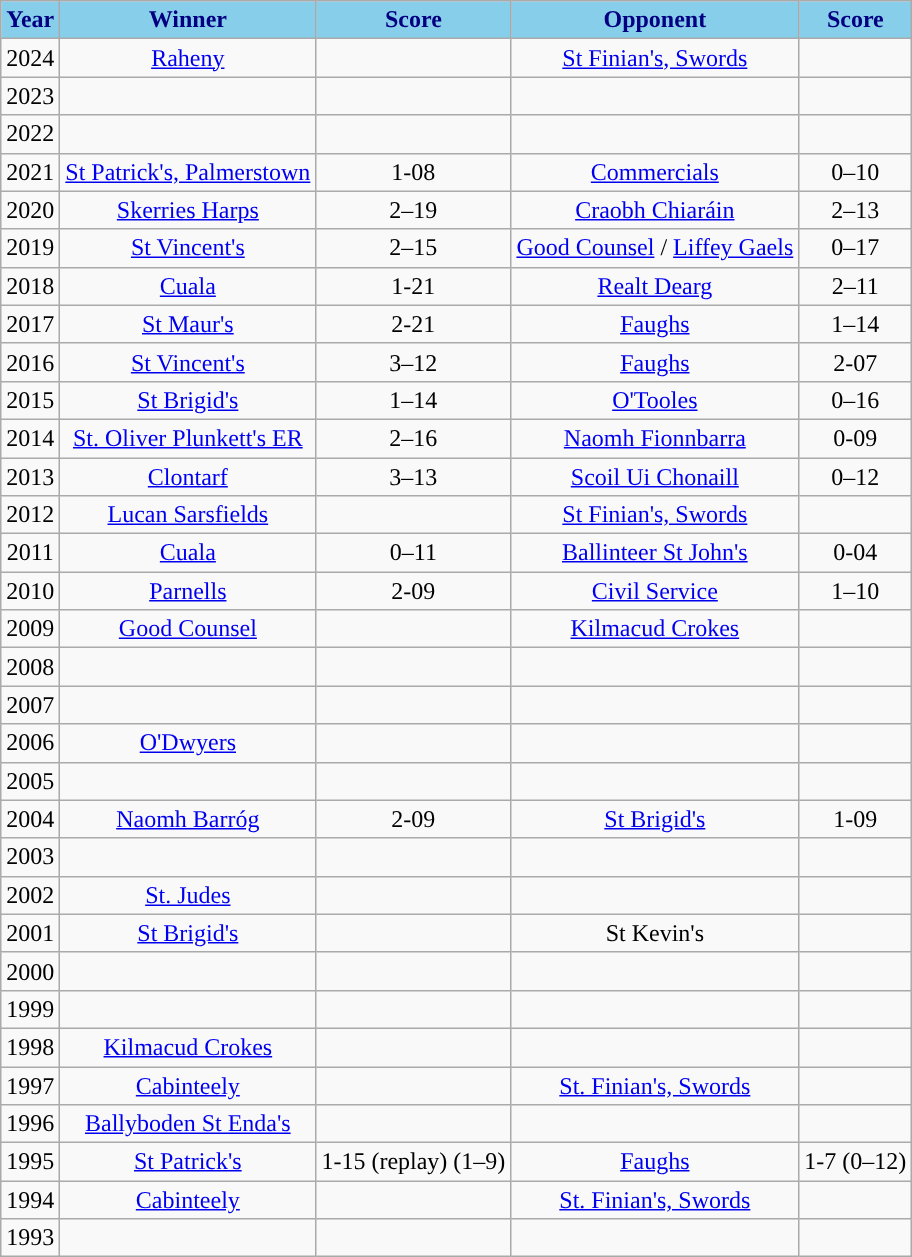<table class="wikitable" style="text-align:center;">
<tr>
<th style="background:skyblue;color:navy;">Year</th>
<th style="background:skyblue;color:navy;">Winner</th>
<th style="background:skyblue;color:navy;">Score</th>
<th style="background:skyblue;color:navy;">Opponent</th>
<th style="background:skyblue;color:navy;">Score</th>
</tr>
<tr>
<td>2024</td>
<td><a href='#'>Raheny</a></td>
<td></td>
<td><a href='#'>St Finian's, Swords</a></td>
<td></td>
</tr>
<tr>
<td>2023</td>
<td></td>
<td></td>
<td></td>
<td></td>
</tr>
<tr>
<td>2022</td>
<td></td>
<td></td>
<td></td>
<td></td>
</tr>
<tr>
<td>2021</td>
<td><a href='#'>St Patrick's, Palmerstown</a></td>
<td>1-08</td>
<td><a href='#'>Commercials</a></td>
<td>0–10</td>
</tr>
<tr>
<td>2020</td>
<td><a href='#'>Skerries Harps</a></td>
<td>2–19</td>
<td><a href='#'>Craobh Chiaráin</a></td>
<td>2–13</td>
</tr>
<tr>
<td>2019</td>
<td><a href='#'>St Vincent's</a></td>
<td>2–15</td>
<td><a href='#'>Good Counsel</a> / <a href='#'>Liffey Gaels</a></td>
<td>0–17</td>
</tr>
<tr>
<td>2018</td>
<td><a href='#'>Cuala</a></td>
<td>1-21</td>
<td><a href='#'>Realt Dearg</a></td>
<td>2–11</td>
</tr>
<tr>
<td>2017</td>
<td><a href='#'>St Maur's</a></td>
<td>2-21</td>
<td><a href='#'>Faughs</a></td>
<td>1–14</td>
</tr>
<tr>
<td>2016</td>
<td><a href='#'>St Vincent's</a></td>
<td>3–12</td>
<td><a href='#'>Faughs</a></td>
<td>2-07</td>
</tr>
<tr>
<td>2015</td>
<td><a href='#'>St Brigid's</a></td>
<td>1–14</td>
<td><a href='#'>O'Tooles</a></td>
<td>0–16</td>
</tr>
<tr>
<td>2014</td>
<td><a href='#'>St. Oliver Plunkett's ER</a></td>
<td>2–16</td>
<td><a href='#'>Naomh Fionnbarra</a></td>
<td>0-09</td>
</tr>
<tr>
<td>2013</td>
<td><a href='#'>Clontarf</a></td>
<td>3–13</td>
<td><a href='#'>Scoil Ui Chonaill</a></td>
<td>0–12</td>
</tr>
<tr>
<td>2012</td>
<td><a href='#'>Lucan Sarsfields</a></td>
<td></td>
<td><a href='#'>St Finian's, Swords</a></td>
<td></td>
</tr>
<tr>
<td>2011</td>
<td><a href='#'>Cuala</a></td>
<td>0–11</td>
<td><a href='#'>Ballinteer St John's</a></td>
<td>0-04</td>
</tr>
<tr>
<td>2010</td>
<td><a href='#'>Parnells</a></td>
<td>2-09</td>
<td><a href='#'>Civil Service</a></td>
<td>1–10</td>
</tr>
<tr>
<td>2009</td>
<td><a href='#'>Good Counsel</a></td>
<td></td>
<td><a href='#'>Kilmacud Crokes</a></td>
<td></td>
</tr>
<tr>
<td>2008</td>
<td></td>
<td></td>
<td></td>
<td></td>
</tr>
<tr>
<td>2007</td>
<td></td>
<td></td>
<td></td>
<td></td>
</tr>
<tr>
<td>2006</td>
<td><a href='#'>O'Dwyers</a></td>
<td></td>
<td></td>
<td></td>
</tr>
<tr>
<td>2005</td>
<td></td>
<td></td>
<td></td>
<td></td>
</tr>
<tr>
<td>2004</td>
<td><a href='#'>Naomh Barróg</a></td>
<td>2-09</td>
<td><a href='#'>St Brigid's</a></td>
<td>1-09</td>
</tr>
<tr>
<td>2003</td>
<td></td>
<td></td>
<td></td>
<td></td>
</tr>
<tr>
<td>2002</td>
<td><a href='#'>St. Judes</a></td>
<td></td>
<td></td>
<td></td>
</tr>
<tr>
<td>2001</td>
<td><a href='#'>St Brigid's</a></td>
<td></td>
<td>St Kevin's</td>
<td></td>
</tr>
<tr>
<td>2000</td>
<td></td>
<td></td>
<td></td>
<td></td>
</tr>
<tr>
<td>1999</td>
<td></td>
<td></td>
<td></td>
<td></td>
</tr>
<tr>
<td>1998</td>
<td><a href='#'>Kilmacud Crokes</a></td>
<td></td>
<td></td>
<td></td>
</tr>
<tr>
<td>1997</td>
<td><a href='#'>Cabinteely</a></td>
<td></td>
<td><a href='#'>St. Finian's, Swords</a></td>
<td></td>
</tr>
<tr>
<td>1996</td>
<td><a href='#'>Ballyboden St Enda's</a></td>
<td></td>
<td></td>
<td></td>
</tr>
<tr>
<td>1995</td>
<td><a href='#'>St Patrick's</a></td>
<td>1-15 (replay) (1–9)</td>
<td><a href='#'>Faughs</a></td>
<td>1-7 (0–12)</td>
</tr>
<tr>
<td>1994</td>
<td><a href='#'>Cabinteely</a></td>
<td></td>
<td><a href='#'>St. Finian's, Swords</a></td>
<td></td>
</tr>
<tr>
<td>1993</td>
<td></td>
<td></td>
<td></td>
<td></td>
</tr>
</table>
